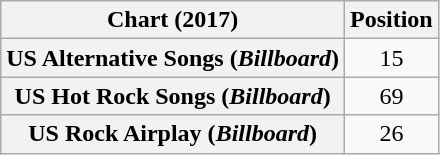<table class="wikitable plainrowheaders sortable" style="text-align:center">
<tr>
<th>Chart (2017)</th>
<th>Position</th>
</tr>
<tr>
<th scope="row">US Alternative Songs (<em>Billboard</em>)</th>
<td>15</td>
</tr>
<tr>
<th scope="row">US Hot Rock Songs (<em>Billboard</em>)</th>
<td>69</td>
</tr>
<tr>
<th scope="row">US Rock Airplay (<em>Billboard</em>)</th>
<td>26</td>
</tr>
</table>
